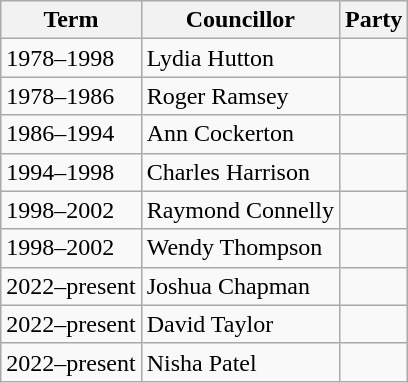<table class="wikitable">
<tr>
<th>Term</th>
<th>Councillor</th>
<th colspan=2>Party</th>
</tr>
<tr>
<td>1978–1998</td>
<td>Lydia Hutton</td>
<td></td>
</tr>
<tr>
<td>1978–1986</td>
<td>Roger Ramsey</td>
<td></td>
</tr>
<tr>
<td>1986–1994</td>
<td>Ann Cockerton</td>
<td></td>
</tr>
<tr>
<td>1994–1998</td>
<td>Charles Harrison</td>
<td></td>
</tr>
<tr>
<td>1998–2002</td>
<td>Raymond Connelly</td>
<td></td>
</tr>
<tr>
<td>1998–2002</td>
<td>Wendy Thompson</td>
<td></td>
</tr>
<tr>
<td>2022–present</td>
<td>Joshua Chapman</td>
<td></td>
</tr>
<tr>
<td>2022–present</td>
<td>David Taylor</td>
<td></td>
</tr>
<tr>
<td>2022–present</td>
<td>Nisha Patel</td>
<td></td>
</tr>
</table>
